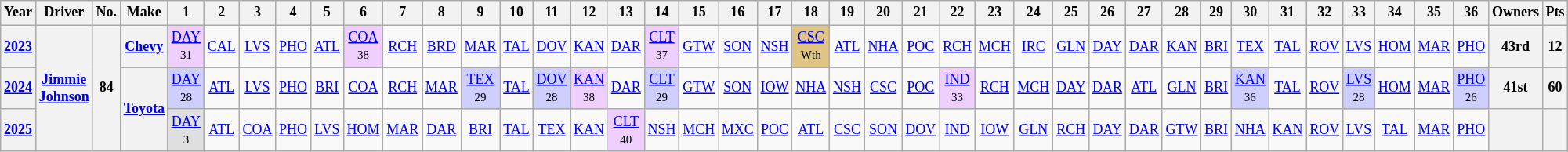<table class="wikitable" style="text-align:center; font-size:75%">
<tr>
<th>Year</th>
<th>Driver</th>
<th>No.</th>
<th>Make</th>
<th>1</th>
<th>2</th>
<th>3</th>
<th>4</th>
<th>5</th>
<th>6</th>
<th>7</th>
<th>8</th>
<th>9</th>
<th>10</th>
<th>11</th>
<th>12</th>
<th>13</th>
<th>14</th>
<th>15</th>
<th>16</th>
<th>17</th>
<th>18</th>
<th>19</th>
<th>20</th>
<th>21</th>
<th>22</th>
<th>23</th>
<th>24</th>
<th>25</th>
<th>26</th>
<th>27</th>
<th>28</th>
<th>29</th>
<th>30</th>
<th>31</th>
<th>32</th>
<th>33</th>
<th>34</th>
<th>35</th>
<th>36</th>
<th>Owners</th>
<th>Pts</th>
</tr>
<tr>
<th><a href='#'>2023</a></th>
<th rowspan="3"><a href='#'>Jimmie Johnson</a></th>
<th rowspan="3">84</th>
<th><a href='#'>Chevy</a></th>
<td style="background:#EFCFFF;"><a href='#'>DAY</a><br><small>31</small></td>
<td><a href='#'>CAL</a></td>
<td><a href='#'>LVS</a></td>
<td><a href='#'>PHO</a></td>
<td><a href='#'>ATL</a></td>
<td style="background:#EFCFFF;"><a href='#'>COA</a><br><small>38</small></td>
<td><a href='#'>RCH</a></td>
<td><a href='#'>BRD</a></td>
<td><a href='#'>MAR</a></td>
<td><a href='#'>TAL</a></td>
<td><a href='#'>DOV</a></td>
<td><a href='#'>KAN</a></td>
<td><a href='#'>DAR</a></td>
<td style="background:#EFCFFF;"><a href='#'>CLT</a><br><small>37</small></td>
<td><a href='#'>GTW</a></td>
<td><a href='#'>SON</a></td>
<td><a href='#'>NSH</a></td>
<td style="background:#DFC484;"><a href='#'>CSC</a><br><small>Wth</small></td>
<td><a href='#'>ATL</a></td>
<td><a href='#'>NHA</a></td>
<td><a href='#'>POC</a></td>
<td><a href='#'>RCH</a></td>
<td><a href='#'>MCH</a></td>
<td><a href='#'>IRC</a></td>
<td><a href='#'>GLN</a></td>
<td><a href='#'>DAY</a></td>
<td><a href='#'>DAR</a></td>
<td><a href='#'>KAN</a></td>
<td><a href='#'>BRI</a></td>
<td><a href='#'>TEX</a></td>
<td><a href='#'>TAL</a></td>
<td><a href='#'>ROV</a></td>
<td><a href='#'>LVS</a></td>
<td><a href='#'>HOM</a></td>
<td><a href='#'>MAR</a></td>
<td><a href='#'>PHO</a></td>
<th>43rd</th>
<th>12</th>
</tr>
<tr>
<th><a href='#'>2024</a></th>
<th rowspan=2><a href='#'>Toyota</a></th>
<td style="background:#CFCFFF;"><a href='#'>DAY</a><br><small>28</small></td>
<td style="background:#;"><a href='#'>ATL</a><br><small></small></td>
<td><a href='#'>LVS</a></td>
<td><a href='#'>PHO</a></td>
<td><a href='#'>BRI</a></td>
<td><a href='#'>COA</a></td>
<td><a href='#'>RCH</a></td>
<td><a href='#'>MAR</a></td>
<td style="background:#CFCFFF;"><a href='#'>TEX</a><br><small>29</small></td>
<td><a href='#'>TAL</a></td>
<td style="background:#CFCFFF;"><a href='#'>DOV</a><br><small>28</small></td>
<td style="background:#EFCFFF;"><a href='#'>KAN</a><br><small>38</small></td>
<td><a href='#'>DAR</a></td>
<td style="background:#CFCFFF;"><a href='#'>CLT</a><br><small>29</small></td>
<td><a href='#'>GTW</a></td>
<td><a href='#'>SON</a></td>
<td><a href='#'>IOW</a></td>
<td><a href='#'>NHA</a></td>
<td><a href='#'>NSH</a></td>
<td><a href='#'>CSC</a></td>
<td><a href='#'>POC</a></td>
<td style="background:#EFCFFF;"><a href='#'>IND</a><br><small>33</small></td>
<td><a href='#'>RCH</a></td>
<td><a href='#'>MCH</a></td>
<td><a href='#'>DAY</a></td>
<td><a href='#'>DAR</a></td>
<td><a href='#'>ATL</a></td>
<td><a href='#'>GLN</a></td>
<td><a href='#'>BRI</a></td>
<td style="background:#CFCFFF;"><a href='#'>KAN</a><br><small>36</small></td>
<td><a href='#'>TAL</a></td>
<td><a href='#'>ROV</a></td>
<td style="background:#CFCFFF;"><a href='#'>LVS</a><br><small>28</small></td>
<td><a href='#'>HOM</a></td>
<td><a href='#'>MAR</a></td>
<td style="background:#CFCFFF;"><a href='#'>PHO</a><br><small>26</small></td>
<th>41st</th>
<th>60</th>
</tr>
<tr>
<th><a href='#'>2025</a></th>
<td style="background:#DFDFDF;"><a href='#'>DAY</a><br><small>3</small></td>
<td><a href='#'>ATL</a></td>
<td><a href='#'>COA</a></td>
<td><a href='#'>PHO</a></td>
<td><a href='#'>LVS</a></td>
<td><a href='#'>HOM</a></td>
<td><a href='#'>MAR</a></td>
<td><a href='#'>DAR</a></td>
<td><a href='#'>BRI</a></td>
<td><a href='#'>TAL</a></td>
<td><a href='#'>TEX</a></td>
<td><a href='#'>KAN</a></td>
<td style="background:#EFCFFF;"><a href='#'>CLT</a><br><small>40</small></td>
<td><a href='#'>NSH</a></td>
<td><a href='#'>MCH</a></td>
<td><a href='#'>MXC</a></td>
<td><a href='#'>POC</a></td>
<td><a href='#'>ATL</a></td>
<td><a href='#'>CSC</a></td>
<td><a href='#'>SON</a></td>
<td><a href='#'>DOV</a></td>
<td><a href='#'>IND</a></td>
<td><a href='#'>IOW</a></td>
<td><a href='#'>GLN</a></td>
<td><a href='#'>RCH</a></td>
<td><a href='#'>DAY</a></td>
<td><a href='#'>DAR</a></td>
<td><a href='#'>GTW</a></td>
<td><a href='#'>BRI</a></td>
<td><a href='#'>NHA</a></td>
<td><a href='#'>KAN</a></td>
<td><a href='#'>ROV</a></td>
<td><a href='#'>LVS</a></td>
<td><a href='#'>TAL</a></td>
<td><a href='#'>MAR</a></td>
<td><a href='#'>PHO</a></td>
<th></th>
<th></th>
</tr>
</table>
